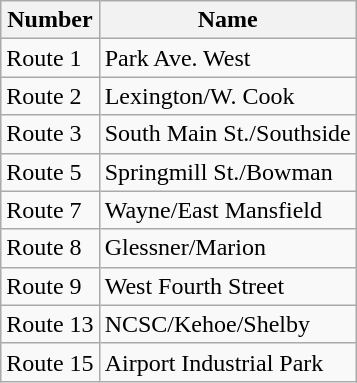<table class="wikitable">
<tr>
<th>Number</th>
<th>Name</th>
</tr>
<tr>
<td>Route 1</td>
<td>Park Ave. West</td>
</tr>
<tr>
<td>Route 2</td>
<td>Lexington/W. Cook</td>
</tr>
<tr>
<td>Route 3</td>
<td>South Main St./Southside</td>
</tr>
<tr>
<td>Route 5</td>
<td>Springmill St./Bowman</td>
</tr>
<tr>
<td>Route 7</td>
<td>Wayne/East Mansfield</td>
</tr>
<tr>
<td>Route 8</td>
<td>Glessner/Marion</td>
</tr>
<tr>
<td>Route 9</td>
<td>West Fourth Street</td>
</tr>
<tr>
<td>Route 13</td>
<td>NCSC/Kehoe/Shelby</td>
</tr>
<tr>
<td>Route 15</td>
<td>Airport Industrial Park</td>
</tr>
</table>
